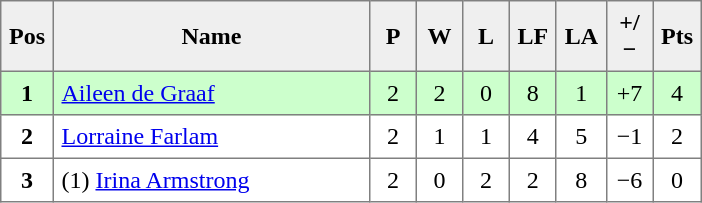<table style=border-collapse:collapse border=1 cellspacing=0 cellpadding=5>
<tr align=center bgcolor=#efefef>
<th width=20>Pos</th>
<th width=200>Name</th>
<th width=20>P</th>
<th width=20>W</th>
<th width=20>L</th>
<th width=20>LF</th>
<th width=20>LA</th>
<th width=20>+/−</th>
<th width=20>Pts</th>
</tr>
<tr align=center style="background: #ccffcc;">
<td><strong>1</strong></td>
<td align="left"> <a href='#'>Aileen de Graaf</a></td>
<td>2</td>
<td>2</td>
<td>0</td>
<td>8</td>
<td>1</td>
<td>+7</td>
<td>4</td>
</tr>
<tr align=center>
<td><strong>2</strong></td>
<td align="left"> <a href='#'>Lorraine Farlam</a></td>
<td>2</td>
<td>1</td>
<td>1</td>
<td>4</td>
<td>5</td>
<td>−1</td>
<td>2</td>
</tr>
<tr align=center>
<td><strong>3</strong></td>
<td align="left"> (1) <a href='#'>Irina Armstrong</a></td>
<td>2</td>
<td>0</td>
<td>2</td>
<td>2</td>
<td>8</td>
<td>−6</td>
<td>0</td>
</tr>
</table>
